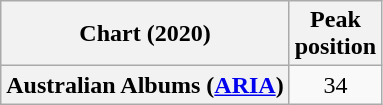<table class="wikitable plainrowheaders" style="text-align:center">
<tr>
<th scope="col">Chart (2020)</th>
<th scope="col">Peak<br>position</th>
</tr>
<tr>
<th scope="row">Australian Albums (<a href='#'>ARIA</a>)</th>
<td>34</td>
</tr>
</table>
